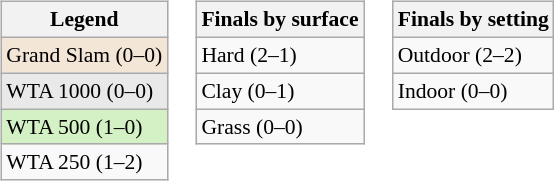<table>
<tr valign=top>
<td><br><table class="wikitable" style=font-size:90%>
<tr>
<th>Legend</th>
</tr>
<tr style=background:#f3e6d7>
<td>Grand Slam (0–0)</td>
</tr>
<tr style="background:#e9e9e9">
<td>WTA 1000 (0–0)</td>
</tr>
<tr style="background:#d4f1c5">
<td>WTA 500 (1–0)</td>
</tr>
<tr>
<td>WTA 250 (1–2)</td>
</tr>
</table>
</td>
<td><br><table class="wikitable" style=font-size:90%>
<tr>
<th>Finals by surface</th>
</tr>
<tr>
<td>Hard (2–1)</td>
</tr>
<tr>
<td>Clay (0–1)</td>
</tr>
<tr>
<td>Grass (0–0)</td>
</tr>
</table>
</td>
<td><br><table class="wikitable" style=font-size:90%>
<tr>
<th>Finals by setting</th>
</tr>
<tr>
<td>Outdoor (2–2)</td>
</tr>
<tr>
<td>Indoor (0–0)</td>
</tr>
</table>
</td>
</tr>
</table>
